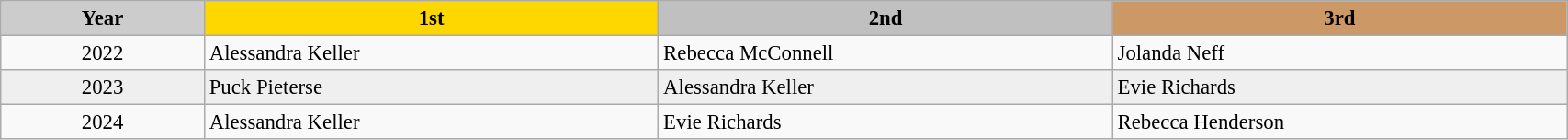<table class="wikitable sortable" width=90% bgcolor="#f7f8ff" cellpadding="3" cellspacing="0" border="1" style="font-size: 95%; border: gray solid 1px; border-collapse: collapse">
<tr bgcolor="#CCCCCC">
<td align="center"><strong>Year</strong></td>
<td width=29% align="center" bgcolor="gold"><strong>1st</strong></td>
<td width=29% align="center" bgcolor="silver"><strong>2nd</strong></td>
<td width=29% align="center" bgcolor="#CC9966"><strong>3rd</strong></td>
</tr>
<tr>
<td align="center">2022</td>
<td> Alessandra Keller</td>
<td> Rebecca McConnell</td>
<td> Jolanda Neff</td>
</tr>
<tr bgcolor="#EFEFEF">
<td align="center">2023</td>
<td> Puck Pieterse</td>
<td> Alessandra Keller</td>
<td> Evie Richards</td>
</tr>
<tr>
<td align="center">2024</td>
<td> Alessandra Keller</td>
<td> Evie Richards</td>
<td> Rebecca Henderson</td>
</tr>
</table>
